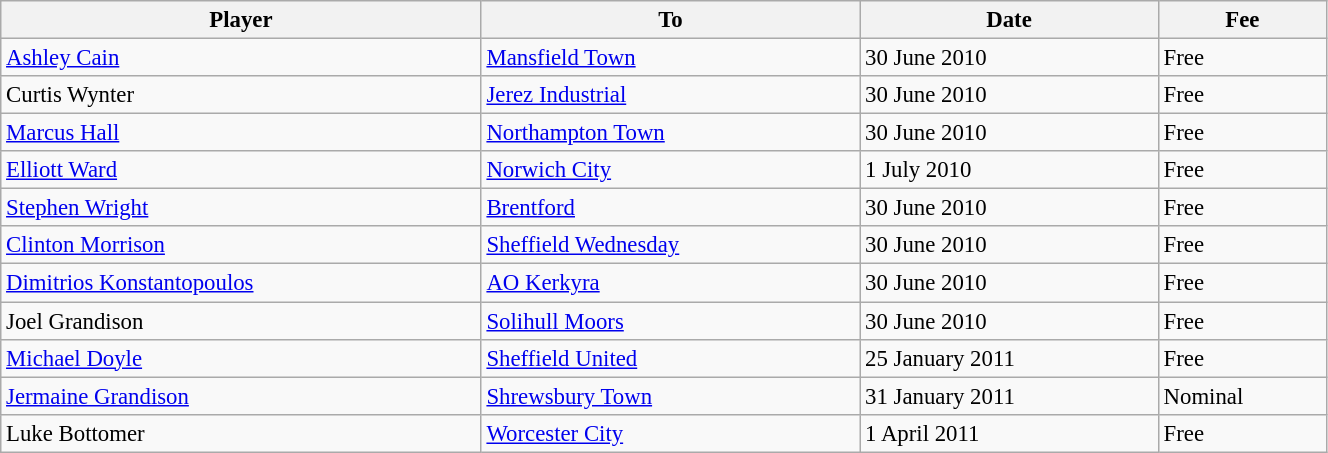<table class="wikitable sortable" style="text-align:center; font-size:95%; width:70%; text-align:left">
<tr>
<th>Player</th>
<th>To</th>
<th>Date</th>
<th>Fee</th>
</tr>
<tr>
<td> <a href='#'>Ashley Cain</a></td>
<td><a href='#'>Mansfield Town</a></td>
<td>30 June 2010</td>
<td>Free</td>
</tr>
<tr>
<td> Curtis Wynter</td>
<td><a href='#'>Jerez Industrial</a></td>
<td>30 June 2010</td>
<td>Free</td>
</tr>
<tr>
<td> <a href='#'>Marcus Hall</a></td>
<td><a href='#'>Northampton Town</a></td>
<td>30 June 2010</td>
<td>Free</td>
</tr>
<tr>
<td> <a href='#'>Elliott Ward</a></td>
<td><a href='#'>Norwich City</a></td>
<td>1 July 2010</td>
<td>Free</td>
</tr>
<tr>
<td> <a href='#'>Stephen Wright</a></td>
<td><a href='#'>Brentford</a></td>
<td>30 June 2010</td>
<td>Free</td>
</tr>
<tr>
<td> <a href='#'>Clinton Morrison</a></td>
<td><a href='#'>Sheffield Wednesday</a></td>
<td>30 June 2010</td>
<td>Free</td>
</tr>
<tr>
<td> <a href='#'>Dimitrios Konstantopoulos</a></td>
<td><a href='#'>AO Kerkyra</a></td>
<td>30 June 2010</td>
<td>Free</td>
</tr>
<tr>
<td> Joel Grandison</td>
<td><a href='#'>Solihull Moors</a></td>
<td>30 June 2010</td>
<td>Free</td>
</tr>
<tr>
<td> <a href='#'>Michael Doyle</a></td>
<td><a href='#'>Sheffield United</a></td>
<td>25 January 2011</td>
<td>Free</td>
</tr>
<tr>
<td> <a href='#'>Jermaine Grandison</a></td>
<td><a href='#'>Shrewsbury Town</a></td>
<td>31 January 2011</td>
<td>Nominal</td>
</tr>
<tr>
<td> Luke Bottomer</td>
<td><a href='#'>Worcester City</a></td>
<td>1 April 2011</td>
<td>Free</td>
</tr>
</table>
